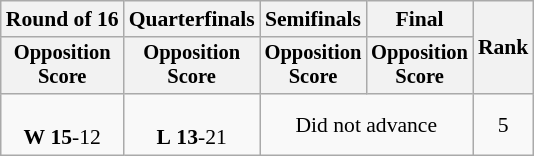<table class=wikitable style="font-size:90%">
<tr>
<th>Round of 16</th>
<th>Quarterfinals</th>
<th>Semifinals</th>
<th>Final</th>
<th rowspan=2>Rank</th>
</tr>
<tr style="font-size:95%">
<th>Opposition<br>Score</th>
<th>Opposition<br>Score</th>
<th>Opposition<br>Score</th>
<th>Opposition<br>Score</th>
</tr>
<tr align=center>
<td><br><strong>W</strong> <strong>15</strong>-12</td>
<td><br><strong>L</strong> <strong>13</strong>-21</td>
<td colspan=2>Did not advance</td>
<td>5</td>
</tr>
</table>
